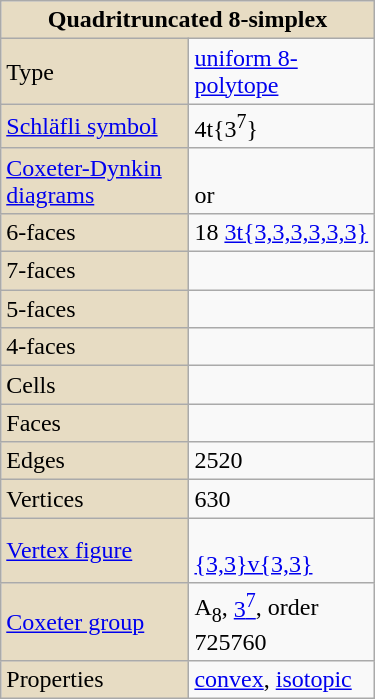<table class="wikitable" align="right" style="margin-left:10px" width="250">
<tr>
<th style="background:#e7dcc3;" colspan="2">Quadritruncated 8-simplex</th>
</tr>
<tr>
<td style="background:#e7dcc3;">Type</td>
<td><a href='#'>uniform 8-polytope</a></td>
</tr>
<tr>
<td style="background:#e7dcc3;"><a href='#'>Schläfli symbol</a></td>
<td>4t{3<sup>7</sup>}</td>
</tr>
<tr>
<td style="background:#e7dcc3;"><a href='#'>Coxeter-Dynkin diagrams</a></td>
<td><br>or </td>
</tr>
<tr>
<td style="background:#e7dcc3;">6-faces</td>
<td>18 <a href='#'>3t{3,3,3,3,3,3}</a></td>
</tr>
<tr>
<td style="background:#e7dcc3;">7-faces</td>
<td></td>
</tr>
<tr>
<td style="background:#e7dcc3;">5-faces</td>
<td></td>
</tr>
<tr>
<td style="background:#e7dcc3;">4-faces</td>
<td></td>
</tr>
<tr>
<td style="background:#e7dcc3;">Cells</td>
<td></td>
</tr>
<tr>
<td style="background:#e7dcc3;">Faces</td>
<td></td>
</tr>
<tr>
<td style="background:#e7dcc3;">Edges</td>
<td>2520</td>
</tr>
<tr>
<td style="background:#e7dcc3;">Vertices</td>
<td>630</td>
</tr>
<tr>
<td style="background:#e7dcc3;"><a href='#'>Vertex figure</a></td>
<td><br><a href='#'>{3,3}v{3,3}</a></td>
</tr>
<tr>
<td style="background:#e7dcc3;"><a href='#'>Coxeter group</a></td>
<td>A<sub>8</sub>, <a href='#'>3<sup>7</sup></a>, order 725760</td>
</tr>
<tr>
<td style="background:#e7dcc3;">Properties</td>
<td><a href='#'>convex</a>, <a href='#'>isotopic</a></td>
</tr>
</table>
